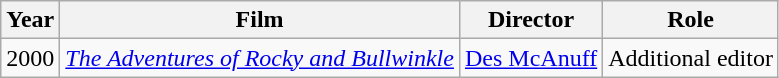<table class="wikitable">
<tr>
<th>Year</th>
<th>Film</th>
<th>Director</th>
<th>Role</th>
</tr>
<tr>
<td>2000</td>
<td><em><a href='#'>The Adventures of Rocky and Bullwinkle</a></em></td>
<td><a href='#'>Des McAnuff</a></td>
<td>Additional editor</td>
</tr>
</table>
